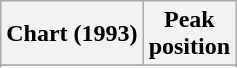<table class="wikitable plainrowheaders sortable" style="text-align:center;">
<tr>
<th scope="col">Chart (1993)</th>
<th scope="col">Peak<br>position</th>
</tr>
<tr>
</tr>
<tr>
</tr>
<tr>
</tr>
<tr>
</tr>
<tr>
</tr>
<tr>
</tr>
</table>
